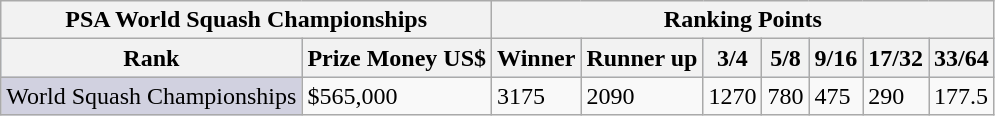<table class="wikitable">
<tr>
<th colspan=2>PSA World Squash Championships</th>
<th colspan=7>Ranking Points</th>
</tr>
<tr bgcolor="#d1e4fd">
<th>Rank</th>
<th>Prize Money US$</th>
<th>Winner</th>
<th>Runner up</th>
<th>3/4</th>
<th>5/8</th>
<th>9/16</th>
<th>17/32</th>
<th>33/64</th>
</tr>
<tr>
<td style="background:#d1d1e0;">World Squash Championships</td>
<td>$565,000</td>
<td>3175</td>
<td>2090</td>
<td>1270</td>
<td>780</td>
<td>475</td>
<td>290</td>
<td>177.5</td>
</tr>
</table>
